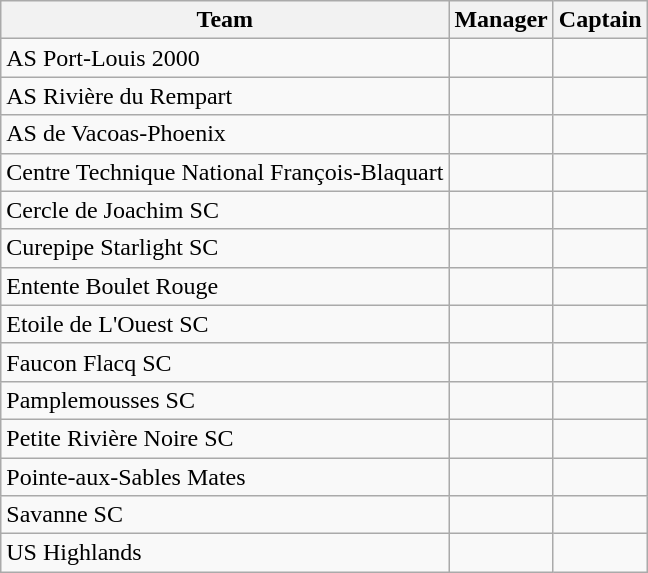<table class="wikitable sortable" style="text-align: left;">
<tr>
<th>Team</th>
<th>Manager</th>
<th>Captain</th>
</tr>
<tr>
<td>AS Port-Louis 2000</td>
<td> </td>
<td> </td>
</tr>
<tr>
<td>AS Rivière du Rempart</td>
<td> </td>
<td> </td>
</tr>
<tr>
<td>AS de Vacoas-Phoenix</td>
<td> </td>
<td> </td>
</tr>
<tr>
<td>Centre Technique National François-Blaquart</td>
<td> </td>
<td> </td>
</tr>
<tr>
<td>Cercle de Joachim SC</td>
<td> <br>  </td>
<td> </td>
</tr>
<tr>
<td>Curepipe Starlight SC</td>
<td> </td>
<td> </td>
</tr>
<tr>
<td>Entente Boulet Rouge</td>
<td> </td>
<td> </td>
</tr>
<tr>
<td>Etoile de L'Ouest SC</td>
<td> <br>  </td>
<td> </td>
</tr>
<tr>
<td>Faucon Flacq SC</td>
<td> </td>
<td> </td>
</tr>
<tr>
<td>Pamplemousses SC</td>
<td> </td>
<td> </td>
</tr>
<tr>
<td>Petite Rivière Noire SC</td>
<td> </td>
<td> </td>
</tr>
<tr>
<td>Pointe-aux-Sables Mates</td>
<td> </td>
<td> </td>
</tr>
<tr>
<td>Savanne SC</td>
<td> </td>
<td> </td>
</tr>
<tr>
<td>US Highlands</td>
<td> </td>
<td> </td>
</tr>
</table>
